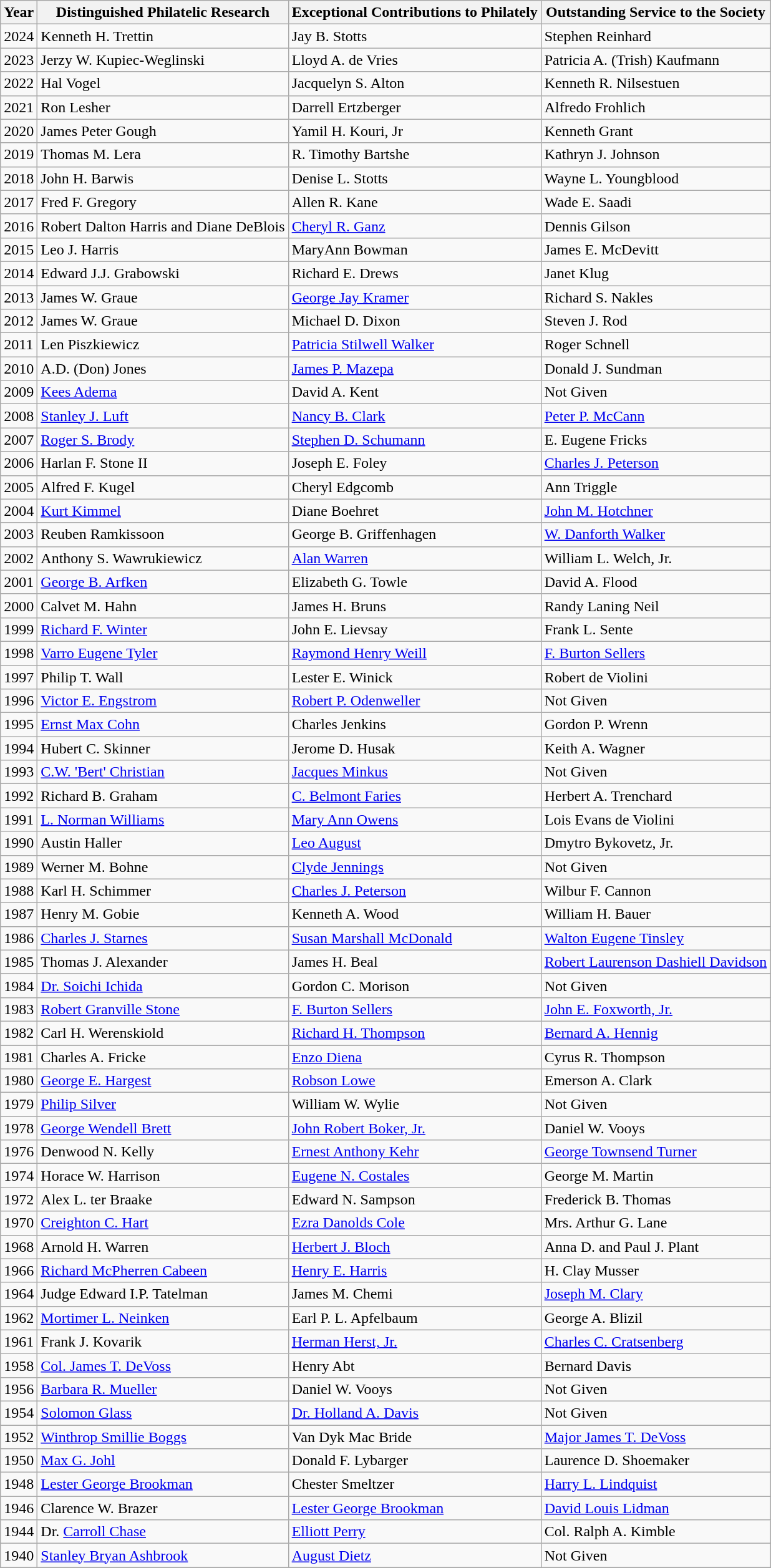<table class="wikitable">
<tr>
<th>Year</th>
<th>Distinguished Philatelic Research</th>
<th>Exceptional Contributions to Philately</th>
<th>Outstanding Service to the Society</th>
</tr>
<tr>
<td>2024</td>
<td>Kenneth H. Trettin</td>
<td>Jay B. Stotts</td>
<td>Stephen Reinhard</td>
</tr>
<tr>
<td>2023</td>
<td>Jerzy W. Kupiec-Weglinski</td>
<td>Lloyd A. de Vries</td>
<td>Patricia A. (Trish) Kaufmann</td>
</tr>
<tr>
<td>2022</td>
<td>Hal Vogel</td>
<td>Jacquelyn S. Alton</td>
<td>Kenneth R. Nilsestuen</td>
</tr>
<tr>
<td>2021</td>
<td>Ron Lesher</td>
<td>Darrell Ertzberger</td>
<td>Alfredo Frohlich</td>
</tr>
<tr>
<td>2020</td>
<td>James Peter Gough</td>
<td>Yamil H. Kouri, Jr</td>
<td>Kenneth Grant</td>
</tr>
<tr>
<td>2019</td>
<td>Thomas M. Lera</td>
<td>R. Timothy Bartshe</td>
<td>Kathryn J. Johnson</td>
</tr>
<tr>
<td>2018</td>
<td>John H. Barwis</td>
<td>Denise L. Stotts</td>
<td>Wayne L. Youngblood</td>
</tr>
<tr>
<td>2017</td>
<td>Fred F. Gregory</td>
<td>Allen R. Kane</td>
<td>Wade E. Saadi</td>
</tr>
<tr>
<td>2016</td>
<td>Robert Dalton Harris and Diane DeBlois</td>
<td><a href='#'>Cheryl R. Ganz</a></td>
<td>Dennis Gilson</td>
</tr>
<tr>
<td>2015</td>
<td>Leo J. Harris</td>
<td>MaryAnn Bowman</td>
<td>James E. McDevitt</td>
</tr>
<tr>
<td>2014</td>
<td>Edward J.J. Grabowski</td>
<td>Richard E. Drews</td>
<td>Janet Klug</td>
</tr>
<tr>
<td>2013</td>
<td>James W. Graue</td>
<td><a href='#'>George Jay Kramer</a></td>
<td>Richard S. Nakles</td>
</tr>
<tr>
<td>2012</td>
<td>James W. Graue</td>
<td>Michael D. Dixon</td>
<td>Steven J. Rod</td>
</tr>
<tr>
<td>2011</td>
<td>Len Piszkiewicz</td>
<td><a href='#'>Patricia Stilwell Walker</a></td>
<td>Roger Schnell</td>
</tr>
<tr>
<td>2010</td>
<td>A.D. (Don) Jones</td>
<td><a href='#'>James P. Mazepa</a></td>
<td>Donald J. Sundman</td>
</tr>
<tr>
<td>2009</td>
<td><a href='#'>Kees Adema</a></td>
<td>David A. Kent</td>
<td>Not Given</td>
</tr>
<tr>
<td>2008</td>
<td><a href='#'>Stanley J. Luft</a></td>
<td><a href='#'>Nancy B. Clark</a></td>
<td><a href='#'>Peter P. McCann</a></td>
</tr>
<tr>
<td>2007</td>
<td><a href='#'>Roger S. Brody</a></td>
<td><a href='#'>Stephen D. Schumann</a></td>
<td>E. Eugene Fricks</td>
</tr>
<tr>
<td>2006</td>
<td>Harlan F. Stone II</td>
<td>Joseph E. Foley</td>
<td><a href='#'>Charles J. Peterson</a></td>
</tr>
<tr>
<td>2005</td>
<td>Alfred F. Kugel</td>
<td>Cheryl Edgcomb</td>
<td>Ann Triggle</td>
</tr>
<tr>
<td>2004</td>
<td><a href='#'>Kurt Kimmel</a></td>
<td>Diane Boehret</td>
<td><a href='#'>John M. Hotchner</a></td>
</tr>
<tr>
<td>2003</td>
<td>Reuben Ramkissoon</td>
<td>George B. Griffenhagen</td>
<td><a href='#'>W. Danforth Walker</a></td>
</tr>
<tr>
<td>2002</td>
<td>Anthony S. Wawrukiewicz</td>
<td><a href='#'>Alan Warren</a></td>
<td>William L. Welch, Jr.</td>
</tr>
<tr>
<td>2001</td>
<td><a href='#'>George B. Arfken</a></td>
<td>Elizabeth G. Towle</td>
<td>David A. Flood</td>
</tr>
<tr>
<td>2000</td>
<td>Calvet M. Hahn</td>
<td>James H. Bruns</td>
<td>Randy Laning Neil</td>
</tr>
<tr>
<td>1999</td>
<td><a href='#'>Richard F. Winter</a></td>
<td>John E. Lievsay</td>
<td>Frank L. Sente</td>
</tr>
<tr>
<td>1998</td>
<td><a href='#'>Varro Eugene Tyler</a></td>
<td><a href='#'>Raymond Henry Weill</a></td>
<td><a href='#'>F. Burton Sellers</a></td>
</tr>
<tr>
<td>1997</td>
<td>Philip T. Wall</td>
<td>Lester E. Winick</td>
<td>Robert de Violini</td>
</tr>
<tr>
<td>1996</td>
<td><a href='#'>Victor E. Engstrom</a></td>
<td><a href='#'>Robert P. Odenweller</a></td>
<td>Not Given</td>
</tr>
<tr>
<td>1995</td>
<td><a href='#'>Ernst Max Cohn</a></td>
<td>Charles Jenkins</td>
<td>Gordon P. Wrenn</td>
</tr>
<tr>
<td>1994</td>
<td>Hubert C. Skinner</td>
<td>Jerome D. Husak</td>
<td>Keith A. Wagner</td>
</tr>
<tr>
<td>1993</td>
<td><a href='#'>C.W. 'Bert' Christian</a></td>
<td><a href='#'>Jacques Minkus</a></td>
<td>Not Given</td>
</tr>
<tr>
<td>1992</td>
<td>Richard B. Graham</td>
<td><a href='#'>C. Belmont Faries</a></td>
<td>Herbert A. Trenchard</td>
</tr>
<tr>
<td>1991</td>
<td><a href='#'>L. Norman Williams</a></td>
<td><a href='#'>Mary Ann Owens</a></td>
<td>Lois Evans de Violini</td>
</tr>
<tr>
<td>1990</td>
<td>Austin Haller</td>
<td><a href='#'>Leo August</a></td>
<td>Dmytro Bykovetz, Jr.</td>
</tr>
<tr>
<td>1989</td>
<td>Werner M. Bohne</td>
<td><a href='#'>Clyde Jennings</a></td>
<td>Not Given</td>
</tr>
<tr>
<td>1988</td>
<td>Karl H. Schimmer</td>
<td><a href='#'>Charles J. Peterson</a></td>
<td>Wilbur F. Cannon</td>
</tr>
<tr>
<td>1987</td>
<td>Henry M. Gobie</td>
<td>Kenneth A. Wood</td>
<td>William H. Bauer</td>
</tr>
<tr>
<td>1986</td>
<td><a href='#'>Charles J. Starnes</a></td>
<td><a href='#'>Susan Marshall McDonald</a></td>
<td><a href='#'>Walton Eugene Tinsley</a></td>
</tr>
<tr>
<td>1985</td>
<td>Thomas J. Alexander</td>
<td>James H. Beal</td>
<td><a href='#'>Robert Laurenson Dashiell Davidson</a></td>
</tr>
<tr>
<td>1984</td>
<td><a href='#'>Dr. Soichi Ichida</a></td>
<td>Gordon C. Morison</td>
<td>Not Given</td>
</tr>
<tr>
<td>1983</td>
<td><a href='#'>Robert Granville Stone</a></td>
<td><a href='#'>F. Burton Sellers</a></td>
<td><a href='#'>John E. Foxworth, Jr.</a></td>
</tr>
<tr>
<td>1982</td>
<td>Carl H. Werenskiold</td>
<td><a href='#'>Richard H. Thompson</a></td>
<td><a href='#'>Bernard A. Hennig</a></td>
</tr>
<tr>
<td>1981</td>
<td>Charles A. Fricke</td>
<td><a href='#'>Enzo Diena</a></td>
<td>Cyrus R. Thompson</td>
</tr>
<tr>
<td>1980</td>
<td><a href='#'>George E. Hargest</a></td>
<td><a href='#'>Robson Lowe</a></td>
<td>Emerson A. Clark</td>
</tr>
<tr>
<td>1979</td>
<td><a href='#'>Philip Silver</a></td>
<td>William W. Wylie</td>
<td>Not Given</td>
</tr>
<tr>
<td>1978</td>
<td><a href='#'>George Wendell Brett</a></td>
<td><a href='#'>John Robert Boker, Jr.</a></td>
<td>Daniel W. Vooys</td>
</tr>
<tr>
<td>1976</td>
<td>Denwood N. Kelly</td>
<td><a href='#'>Ernest Anthony Kehr</a></td>
<td><a href='#'>George Townsend Turner</a></td>
</tr>
<tr>
<td>1974</td>
<td>Horace W. Harrison</td>
<td><a href='#'>Eugene N. Costales</a></td>
<td>George M. Martin</td>
</tr>
<tr>
<td>1972</td>
<td>Alex L. ter Braake</td>
<td>Edward N. Sampson</td>
<td>Frederick B. Thomas</td>
</tr>
<tr>
<td>1970</td>
<td><a href='#'>Creighton C. Hart</a></td>
<td><a href='#'>Ezra Danolds Cole</a></td>
<td>Mrs. Arthur G. Lane</td>
</tr>
<tr>
<td>1968</td>
<td>Arnold H. Warren</td>
<td><a href='#'>Herbert J. Bloch</a></td>
<td>Anna D. and Paul J. Plant</td>
</tr>
<tr>
<td>1966</td>
<td><a href='#'>Richard McPherren Cabeen</a></td>
<td><a href='#'>Henry E. Harris</a></td>
<td>H. Clay Musser</td>
</tr>
<tr>
<td>1964</td>
<td>Judge Edward I.P. Tatelman</td>
<td>James M. Chemi</td>
<td><a href='#'>Joseph M. Clary</a></td>
</tr>
<tr>
<td>1962</td>
<td><a href='#'>Mortimer L. Neinken</a></td>
<td>Earl P. L. Apfelbaum</td>
<td>George A. Blizil</td>
</tr>
<tr>
<td>1961</td>
<td>Frank J. Kovarik</td>
<td><a href='#'>Herman Herst, Jr.</a></td>
<td><a href='#'>Charles C. Cratsenberg</a></td>
</tr>
<tr>
<td>1958</td>
<td><a href='#'>Col. James T. DeVoss</a></td>
<td>Henry Abt</td>
<td>Bernard Davis</td>
</tr>
<tr>
<td>1956</td>
<td><a href='#'>Barbara R. Mueller</a></td>
<td>Daniel W. Vooys</td>
<td>Not Given</td>
</tr>
<tr>
<td>1954</td>
<td><a href='#'>Solomon Glass</a></td>
<td><a href='#'>Dr. Holland A. Davis</a></td>
<td>Not Given</td>
</tr>
<tr>
<td>1952</td>
<td><a href='#'>Winthrop Smillie Boggs</a></td>
<td>Van Dyk Mac Bride</td>
<td><a href='#'>Major James T. DeVoss</a></td>
</tr>
<tr>
<td>1950</td>
<td><a href='#'>Max G. Johl</a></td>
<td>Donald F. Lybarger</td>
<td>Laurence D. Shoemaker</td>
</tr>
<tr>
<td>1948</td>
<td><a href='#'>Lester George Brookman</a></td>
<td>Chester Smeltzer</td>
<td><a href='#'> Harry L. Lindquist</a></td>
</tr>
<tr>
<td>1946</td>
<td>Clarence W. Brazer</td>
<td><a href='#'>Lester George Brookman</a></td>
<td><a href='#'>David Louis Lidman</a></td>
</tr>
<tr>
<td>1944</td>
<td>Dr. <a href='#'>Carroll Chase</a></td>
<td><a href='#'>Elliott Perry</a></td>
<td>Col. Ralph A. Kimble</td>
</tr>
<tr>
<td>1940</td>
<td><a href='#'>Stanley Bryan Ashbrook</a></td>
<td><a href='#'>August Dietz</a></td>
<td>Not Given</td>
</tr>
<tr>
</tr>
</table>
